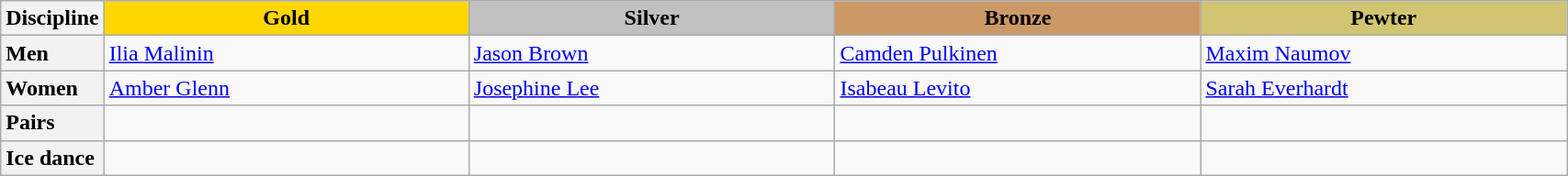<table class="wikitable unsortable" style="text-align:left; width:90%">
<tr>
<th scope="col">Discipline</th>
<td scope="col" style="text-align:center; width:25%; background:gold"><strong>Gold</strong></td>
<td scope="col" style="text-align:center; width:25%; background:silver"><strong>Silver</strong></td>
<td scope="col" style="text-align:center; width:25%; background:#c96"><strong>Bronze</strong></td>
<td scope="col" style="text-align:center; width:25%; background:#d1c571"><strong>Pewter</strong></td>
</tr>
<tr>
<th scope="row" style="text-align:left">Men</th>
<td><a href='#'>Ilia Malinin</a></td>
<td><a href='#'>Jason Brown</a></td>
<td><a href='#'>Camden Pulkinen</a></td>
<td><a href='#'>Maxim Naumov</a></td>
</tr>
<tr>
<th scope="row" style="text-align:left">Women</th>
<td><a href='#'>Amber Glenn</a></td>
<td><a href='#'>Josephine Lee</a></td>
<td><a href='#'>Isabeau Levito</a></td>
<td><a href='#'>Sarah Everhardt</a></td>
</tr>
<tr>
<th scope="row" style="text-align:left">Pairs</th>
<td></td>
<td></td>
<td></td>
<td></td>
</tr>
<tr>
<th scope="row" style="text-align:left">Ice dance</th>
<td></td>
<td></td>
<td></td>
<td></td>
</tr>
</table>
